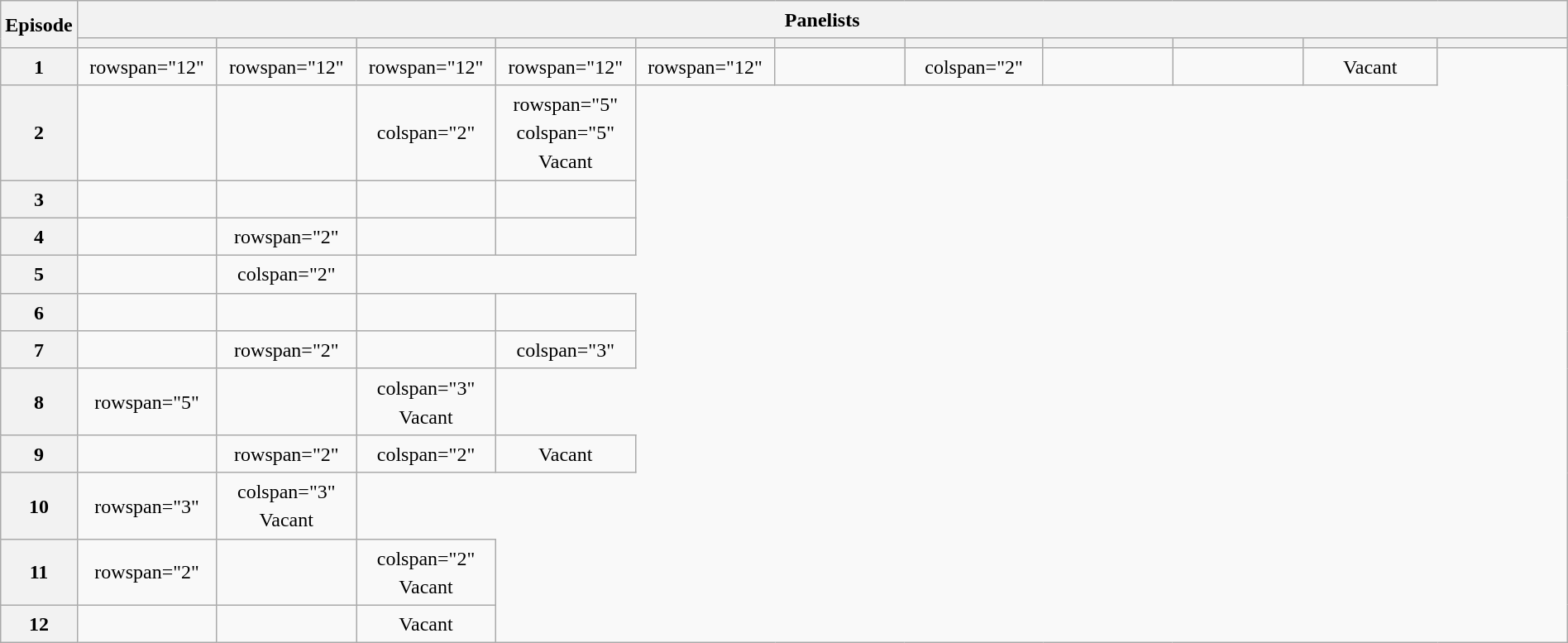<table class="wikitable plainrowheaders mw-collapsible" style="text-align:center; line-height:23px; width:100%;">
<tr>
<th rowspan="2" width="1%">Episode</th>
<th colspan="11">Panelists</th>
</tr>
<tr>
<th width="9%"></th>
<th width="9%"></th>
<th width="9%"></th>
<th width="9%"></th>
<th width="9%"></th>
<th width="9%"></th>
<th width="9%"></th>
<th width="9%"></th>
<th width="9%"></th>
<th width="9%"></th>
<th width="9%"></th>
</tr>
<tr>
<th>1</th>
<td>rowspan="12" </td>
<td>rowspan="12" </td>
<td>rowspan="12" </td>
<td>rowspan="12" </td>
<td>rowspan="12" </td>
<td></td>
<td>colspan="2" </td>
<td></td>
<td></td>
<td> Vacant</td>
</tr>
<tr>
<th>2</th>
<td></td>
<td></td>
<td>colspan="2" </td>
<td>rowspan="5" colspan="5"  Vacant</td>
</tr>
<tr>
<th>3</th>
<td></td>
<td></td>
<td></td>
<td></td>
</tr>
<tr>
<th>4</th>
<td></td>
<td>rowspan="2" </td>
<td></td>
<td></td>
</tr>
<tr>
<th>5</th>
<td></td>
<td>colspan="2" </td>
</tr>
<tr>
<th>6</th>
<td></td>
<td></td>
<td></td>
<td></td>
</tr>
<tr>
<th>7</th>
<td></td>
<td>rowspan="2" </td>
<td></td>
<td>colspan="3" </td>
</tr>
<tr>
<th>8</th>
<td>rowspan="5" </td>
<td></td>
<td>colspan="3"  Vacant</td>
</tr>
<tr>
<th>9</th>
<td></td>
<td>rowspan="2" </td>
<td>colspan="2" </td>
<td> Vacant</td>
</tr>
<tr>
<th>10</th>
<td>rowspan="3" </td>
<td>colspan="3"  Vacant</td>
</tr>
<tr>
<th>11</th>
<td>rowspan="2" </td>
<td></td>
<td>colspan="2"  Vacant</td>
</tr>
<tr>
<th>12</th>
<td></td>
<td></td>
<td> Vacant</td>
</tr>
</table>
